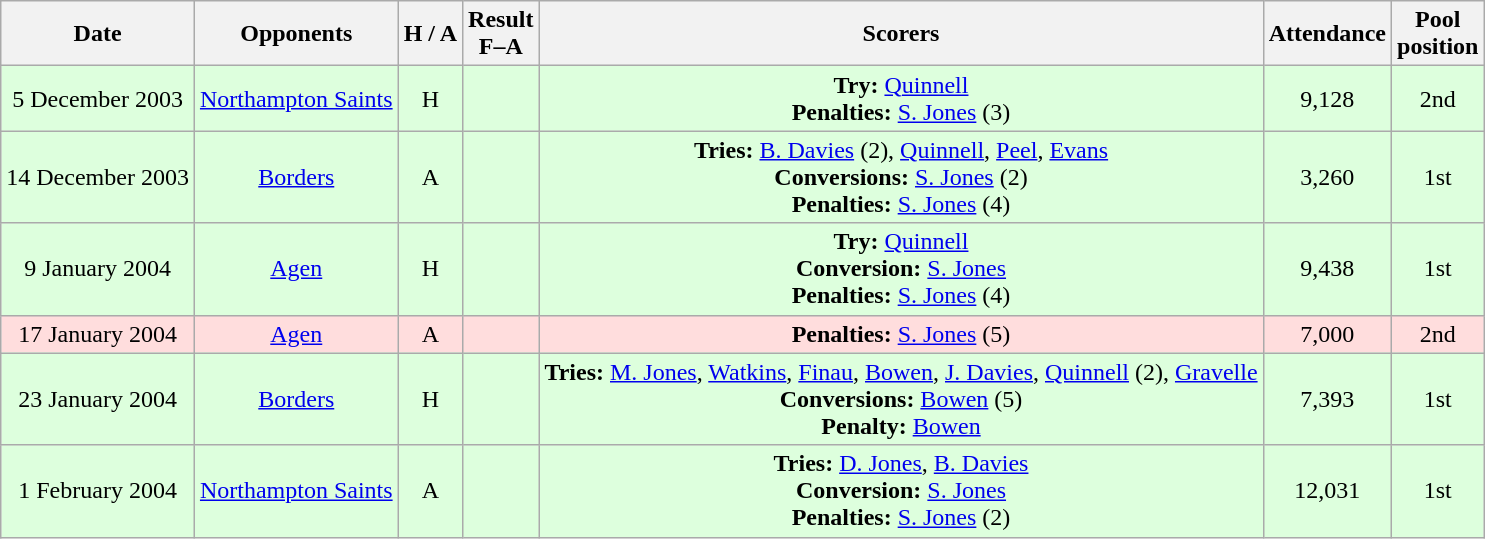<table class="wikitable" style="text-align:center">
<tr>
<th>Date</th>
<th>Opponents</th>
<th>H / A</th>
<th>Result<br>F–A</th>
<th>Scorers</th>
<th>Attendance</th>
<th>Pool<br>position</th>
</tr>
<tr style="background:#ddffdd">
<td>5 December 2003</td>
<td><a href='#'>Northampton Saints</a></td>
<td>H</td>
<td></td>
<td><strong>Try:</strong> <a href='#'>Quinnell</a><br><strong>Penalties:</strong> <a href='#'>S. Jones</a> (3)</td>
<td>9,128</td>
<td>2nd</td>
</tr>
<tr style="background:#ddffdd">
<td>14 December 2003</td>
<td><a href='#'>Borders</a></td>
<td>A</td>
<td></td>
<td><strong>Tries:</strong> <a href='#'>B. Davies</a> (2), <a href='#'>Quinnell</a>, <a href='#'>Peel</a>, <a href='#'>Evans</a><br><strong>Conversions:</strong> <a href='#'>S. Jones</a> (2)<br><strong>Penalties:</strong> <a href='#'>S. Jones</a> (4)</td>
<td>3,260</td>
<td>1st</td>
</tr>
<tr style="background:#ddffdd">
<td>9 January 2004</td>
<td><a href='#'>Agen</a></td>
<td>H</td>
<td></td>
<td><strong>Try:</strong> <a href='#'>Quinnell</a><br><strong>Conversion:</strong> <a href='#'>S. Jones</a><br><strong>Penalties:</strong> <a href='#'>S. Jones</a> (4)</td>
<td>9,438</td>
<td>1st</td>
</tr>
<tr style="background:#ffdddd">
<td>17 January 2004</td>
<td><a href='#'>Agen</a></td>
<td>A</td>
<td></td>
<td><strong>Penalties:</strong> <a href='#'>S. Jones</a> (5)</td>
<td>7,000</td>
<td>2nd</td>
</tr>
<tr style="background:#ddffdd">
<td>23 January 2004</td>
<td><a href='#'>Borders</a></td>
<td>H</td>
<td></td>
<td><strong>Tries:</strong> <a href='#'>M. Jones</a>, <a href='#'>Watkins</a>, <a href='#'>Finau</a>, <a href='#'>Bowen</a>, <a href='#'>J. Davies</a>, <a href='#'>Quinnell</a> (2), <a href='#'>Gravelle</a><br><strong>Conversions:</strong> <a href='#'>Bowen</a> (5)<br><strong>Penalty:</strong> <a href='#'>Bowen</a></td>
<td>7,393</td>
<td>1st</td>
</tr>
<tr style="background:#ddffdd">
<td>1 February 2004</td>
<td><a href='#'>Northampton Saints</a></td>
<td>A</td>
<td></td>
<td><strong>Tries:</strong> <a href='#'>D. Jones</a>, <a href='#'>B. Davies</a><br><strong>Conversion:</strong> <a href='#'>S. Jones</a><br><strong>Penalties:</strong> <a href='#'>S. Jones</a> (2)</td>
<td>12,031</td>
<td>1st</td>
</tr>
</table>
